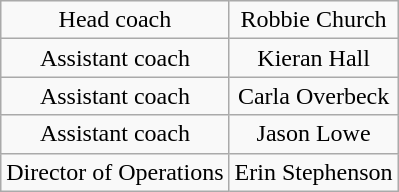<table class="wikitable" style="text-align: center;">
<tr>
<td>Head coach</td>
<td>Robbie Church</td>
</tr>
<tr>
<td>Assistant coach</td>
<td>Kieran Hall</td>
</tr>
<tr>
<td>Assistant coach</td>
<td>Carla Overbeck</td>
</tr>
<tr>
<td>Assistant coach</td>
<td>Jason Lowe</td>
</tr>
<tr>
<td>Director of Operations</td>
<td>Erin Stephenson</td>
</tr>
</table>
